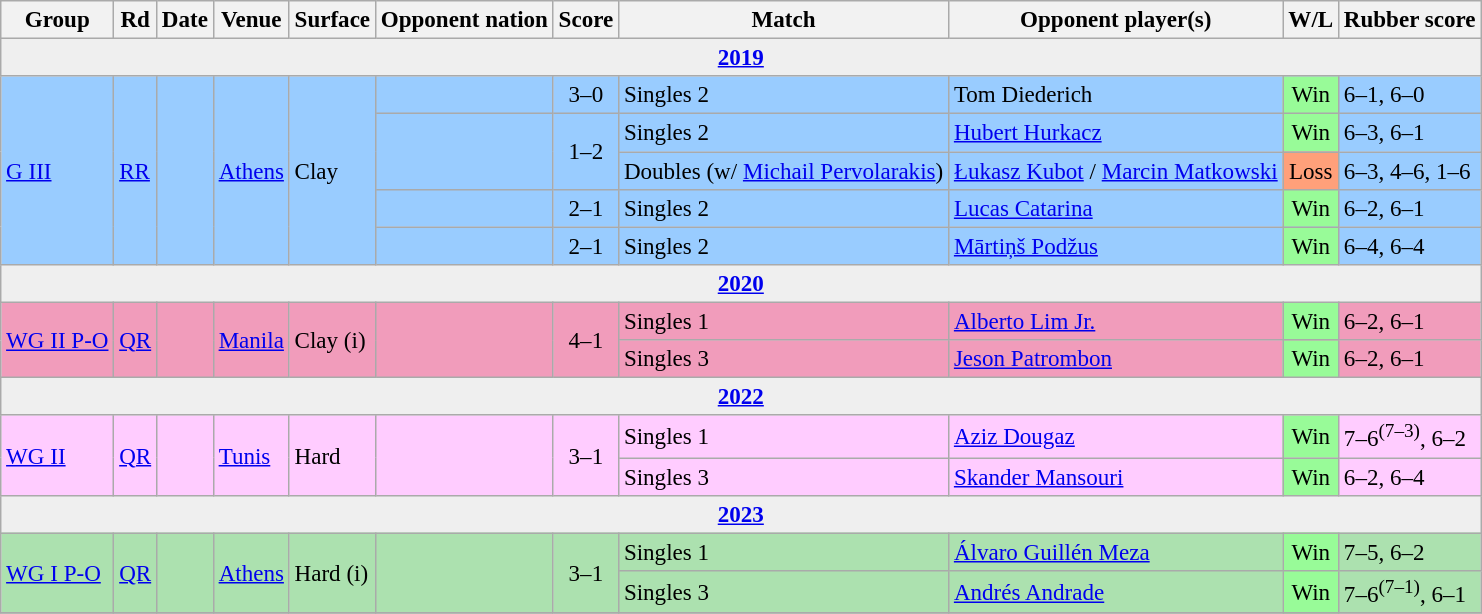<table class="sortable wikitable" style=font-size:96%>
<tr>
<th class="unsortable">Group</th>
<th>Rd</th>
<th>Date</th>
<th>Venue</th>
<th>Surface</th>
<th>Opponent nation</th>
<th>Score</th>
<th>Match</th>
<th>Opponent player(s)</th>
<th>W/L</th>
<th class="unsortable">Rubber score</th>
</tr>
<tr bgcolor="efefef" class="sortbottom">
<td colspan=11 align="center"><strong><a href='#'>2019</a></strong></td>
</tr>
<tr style="background:#9cf;">
<td rowspan=5><a href='#'>G III</a></td>
<td rowspan=5><a href='#'>RR</a></td>
<td rowspan=5></td>
<td rowspan=5><a href='#'>Athens</a></td>
<td rowspan=5>Clay</td>
<td rowspan=1></td>
<td rowspan=1 align="center">3–0</td>
<td>Singles 2</td>
<td>Tom Diederich</td>
<td bgcolor=98FB98 align=center>Win</td>
<td>6–1, 6–0</td>
</tr>
<tr style="background:#9cf;">
<td rowspan=2></td>
<td rowspan=2 align="center">1–2</td>
<td>Singles 2</td>
<td><a href='#'>Hubert Hurkacz</a></td>
<td bgcolor=98FB98 align=center>Win</td>
<td>6–3, 6–1</td>
</tr>
<tr style="background:#9cf;">
<td>Doubles (w/ <a href='#'>Michail Pervolarakis</a>)</td>
<td><a href='#'>Łukasz Kubot</a> / <a href='#'>Marcin Matkowski</a></td>
<td bgcolor=FFA07A align=center>Loss</td>
<td>6–3, 4–6, 1–6</td>
</tr>
<tr style="background:#9cf;">
<td rowspan=1></td>
<td rowspan=1 align="center">2–1</td>
<td>Singles 2</td>
<td><a href='#'>Lucas Catarina</a></td>
<td bgcolor=98FB98 align=center>Win</td>
<td>6–2, 6–1</td>
</tr>
<tr style="background:#9cf;">
<td rowspan=1></td>
<td rowspan=1 align="center">2–1</td>
<td>Singles 2</td>
<td><a href='#'>Mārtiņš Podžus</a></td>
<td bgcolor=98FB98 align=center>Win</td>
<td>6–4, 6–4</td>
</tr>
<tr bgcolor="efefef" class="sortbottom">
<td colspan=11 align="center"><strong><a href='#'>2020</a></strong></td>
</tr>
<tr bgcolor="#F19CBB">
<td rowspan=2><a href='#'>WG II P-O</a></td>
<td rowspan=2><a href='#'>QR</a></td>
<td rowspan=2></td>
<td rowspan=2><a href='#'>Manila</a></td>
<td rowspan=2>Clay (i)</td>
<td rowspan=2></td>
<td rowspan=2 align="center">4–1</td>
<td>Singles 1</td>
<td><a href='#'>Alberto Lim Jr.</a></td>
<td bgcolor=98FB98 align=center>Win</td>
<td>6–2, 6–1</td>
</tr>
<tr bgcolor="#F19CBB">
<td>Singles 3</td>
<td><a href='#'>Jeson Patrombon</a></td>
<td bgcolor=98FB98 align=center>Win</td>
<td>6–2, 6–1</td>
</tr>
<tr bgcolor="efefef" class="sortbottom">
<td colspan=11 align="center"><strong><a href='#'>2022</a></strong></td>
</tr>
<tr style="background:#fcf;">
<td rowspan=2><a href='#'>WG II</a></td>
<td rowspan=2><a href='#'>QR</a></td>
<td rowspan=2></td>
<td rowspan=2><a href='#'>Tunis</a></td>
<td rowspan=2>Hard</td>
<td rowspan=2></td>
<td rowspan=2 align="center">3–1</td>
<td>Singles 1</td>
<td><a href='#'>Aziz Dougaz</a></td>
<td bgcolor=98FB98 align=center>Win</td>
<td>7–6<sup>(7–3)</sup>, 6–2</td>
</tr>
<tr style="background:#fcf;">
<td>Singles 3</td>
<td><a href='#'>Skander Mansouri</a></td>
<td bgcolor=98FB98 align=center>Win</td>
<td>6–2, 6–4</td>
</tr>
<tr bgcolor="efefef" class="sortbottom">
<td colspan=11 align="center"><strong><a href='#'>2023</a></strong></td>
</tr>
<tr bgcolor="#ACE1AF">
<td rowspan=2><a href='#'>WG I P-O</a></td>
<td rowspan=2><a href='#'>QR</a></td>
<td rowspan=2></td>
<td rowspan=2><a href='#'>Athens</a></td>
<td rowspan=2>Hard (i)</td>
<td rowspan=2></td>
<td rowspan=2 align="center">3–1</td>
<td>Singles 1</td>
<td><a href='#'>Álvaro Guillén Meza</a></td>
<td bgcolor=98FB98 align=center>Win</td>
<td>7–5, 6–2</td>
</tr>
<tr bgcolor="#ACE1AF">
<td>Singles 3</td>
<td><a href='#'>Andrés Andrade</a></td>
<td bgcolor=98FB98 align=center>Win</td>
<td>7–6<sup>(7–1)</sup>, 6–1</td>
</tr>
<tr bgcolor="efefef" class="sortbottom">
</tr>
</table>
